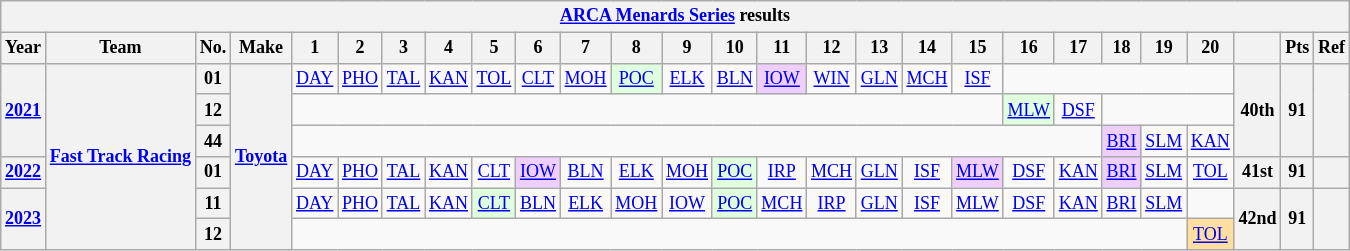<table class="wikitable" style="text-align:center; font-size:75%">
<tr>
<th colspan="39"><a href='#'>ARCA Menards Series</a> results</th>
</tr>
<tr>
<th>Year</th>
<th>Team</th>
<th>No.</th>
<th>Make</th>
<th>1</th>
<th>2</th>
<th>3</th>
<th>4</th>
<th>5</th>
<th>6</th>
<th>7</th>
<th>8</th>
<th>9</th>
<th>10</th>
<th>11</th>
<th>12</th>
<th>13</th>
<th>14</th>
<th>15</th>
<th>16</th>
<th>17</th>
<th>18</th>
<th>19</th>
<th>20</th>
<th></th>
<th>Pts</th>
<th>Ref</th>
</tr>
<tr>
<th rowspan="3"><a href='#'>2021</a></th>
<th rowspan="6"><a href='#'>Fast Track Racing</a></th>
<th>01</th>
<th rowspan="6"><a href='#'>Toyota</a></th>
<td><a href='#'>DAY</a></td>
<td><a href='#'>PHO</a></td>
<td><a href='#'>TAL</a></td>
<td><a href='#'>KAN</a></td>
<td><a href='#'>TOL</a></td>
<td><a href='#'>CLT</a></td>
<td><a href='#'>MOH</a></td>
<td style="background:#DFFFDF;"><a href='#'>POC</a><br></td>
<td><a href='#'>ELK</a></td>
<td><a href='#'>BLN</a></td>
<td style="background:#EFCFFF;"><a href='#'>IOW</a><br></td>
<td><a href='#'>WIN</a></td>
<td><a href='#'>GLN</a></td>
<td><a href='#'>MCH</a></td>
<td><a href='#'>ISF</a></td>
<td colspan="5"></td>
<th rowspan="3">40th</th>
<th rowspan="3">91</th>
<th rowspan="3"></th>
</tr>
<tr>
<th>12</th>
<td colspan="15"></td>
<td style="background:#DFFFDF;"><a href='#'>MLW</a><br></td>
<td><a href='#'>DSF</a></td>
<td colspan="3"></td>
</tr>
<tr>
<th>44</th>
<td colspan="17"></td>
<td style="background:#EFCFFF;"><a href='#'>BRI</a><br></td>
<td><a href='#'>SLM</a></td>
<td><a href='#'>KAN</a></td>
</tr>
<tr>
<th><a href='#'>2022</a></th>
<th>01</th>
<td><a href='#'>DAY</a></td>
<td><a href='#'>PHO</a></td>
<td><a href='#'>TAL</a></td>
<td><a href='#'>KAN</a></td>
<td><a href='#'>CLT</a></td>
<td style="background:#EFCFFF;"><a href='#'>IOW</a><br></td>
<td><a href='#'>BLN</a></td>
<td><a href='#'>ELK</a></td>
<td><a href='#'>MOH</a></td>
<td style="background:#DFFFDF;"><a href='#'>POC</a><br></td>
<td><a href='#'>IRP</a></td>
<td><a href='#'>MCH</a></td>
<td><a href='#'>GLN</a></td>
<td><a href='#'>ISF</a></td>
<td style="background:#EFCFFF;"><a href='#'>MLW</a><br></td>
<td><a href='#'>DSF</a></td>
<td><a href='#'>KAN</a></td>
<td style="background:#EFCFFF;"><a href='#'>BRI</a><br></td>
<td><a href='#'>SLM</a></td>
<td><a href='#'>TOL</a></td>
<th>41st</th>
<th>91</th>
<th></th>
</tr>
<tr>
<th rowspan=2><a href='#'>2023</a></th>
<th>11</th>
<td><a href='#'>DAY</a></td>
<td><a href='#'>PHO</a></td>
<td><a href='#'>TAL</a></td>
<td><a href='#'>KAN</a></td>
<td style="background:#DFFFDF;"><a href='#'>CLT</a><br></td>
<td><a href='#'>BLN</a></td>
<td><a href='#'>ELK</a></td>
<td><a href='#'>MOH</a></td>
<td><a href='#'>IOW</a></td>
<td style="background:#DFFFDF;"><a href='#'>POC</a><br></td>
<td><a href='#'>MCH</a></td>
<td><a href='#'>IRP</a></td>
<td><a href='#'>GLN</a></td>
<td><a href='#'>ISF</a></td>
<td><a href='#'>MLW</a></td>
<td><a href='#'>DSF</a></td>
<td><a href='#'>KAN</a></td>
<td><a href='#'>BRI</a></td>
<td><a href='#'>SLM</a></td>
<td></td>
<th rowspan=2>42nd</th>
<th rowspan=2>91</th>
<th rowspan=2></th>
</tr>
<tr>
<th>12</th>
<td colspan=19></td>
<td style="background:#FFDF9F;"><a href='#'>TOL</a><br></td>
</tr>
</table>
